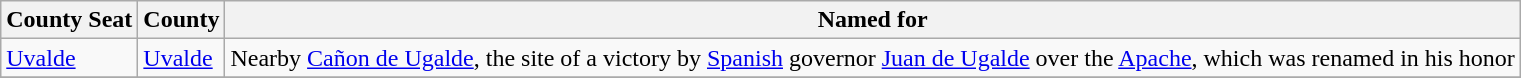<table class="wikitable">
<tr>
<th>County Seat</th>
<th>County</th>
<th>Named for</th>
</tr>
<tr valign="top">
<td><a href='#'>Uvalde</a></td>
<td><a href='#'>Uvalde</a></td>
<td>Nearby <a href='#'>Cañon de Ugalde</a>, the site of a victory by <a href='#'>Spanish</a> governor <a href='#'>Juan de Ugalde</a> over the <a href='#'>Apache</a>, which was renamed in his honor</td>
</tr>
<tr>
</tr>
</table>
